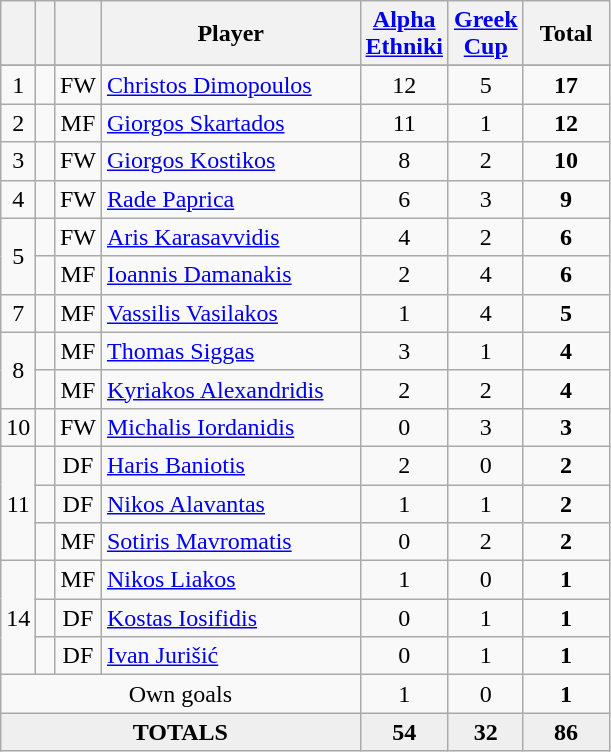<table class="wikitable sortable" style="text-align:center">
<tr>
<th width=5></th>
<th width=5></th>
<th width=5></th>
<th width=165>Player</th>
<th width=30><a href='#'>Alpha Ethniki</a></th>
<th width=30><a href='#'>Greek Cup</a></th>
<th width=50>Total</th>
</tr>
<tr>
</tr>
<tr>
<td>1</td>
<td></td>
<td>FW</td>
<td align=left> <a href='#'>Christos Dimopoulos</a></td>
<td>12</td>
<td>5</td>
<td><strong>17</strong></td>
</tr>
<tr>
<td>2</td>
<td></td>
<td>MF</td>
<td align=left> <a href='#'>Giorgos Skartados</a></td>
<td>11</td>
<td>1</td>
<td><strong>12</strong></td>
</tr>
<tr>
<td>3</td>
<td></td>
<td>FW</td>
<td align=left> <a href='#'>Giorgos Kostikos</a></td>
<td>8</td>
<td>2</td>
<td><strong>10</strong></td>
</tr>
<tr>
<td>4</td>
<td></td>
<td>FW</td>
<td align=left> <a href='#'>Rade Paprica</a></td>
<td>6</td>
<td>3</td>
<td><strong>9</strong></td>
</tr>
<tr>
<td rowspan=2>5</td>
<td></td>
<td>FW</td>
<td align=left> <a href='#'>Aris Karasavvidis</a></td>
<td>4</td>
<td>2</td>
<td><strong>6</strong></td>
</tr>
<tr>
<td></td>
<td>MF</td>
<td align=left> <a href='#'>Ioannis Damanakis</a></td>
<td>2</td>
<td>4</td>
<td><strong>6</strong></td>
</tr>
<tr>
<td>7</td>
<td></td>
<td>MF</td>
<td align=left> <a href='#'>Vassilis Vasilakos</a></td>
<td>1</td>
<td>4</td>
<td><strong>5</strong></td>
</tr>
<tr>
<td rowspan=2>8</td>
<td></td>
<td>ΜF</td>
<td align=left> <a href='#'>Thomas Siggas</a></td>
<td>3</td>
<td>1</td>
<td><strong>4</strong></td>
</tr>
<tr>
<td></td>
<td>MF</td>
<td align=left> <a href='#'>Kyriakos Alexandridis</a></td>
<td>2</td>
<td>2</td>
<td><strong>4</strong></td>
</tr>
<tr>
<td>10</td>
<td></td>
<td>FW</td>
<td align=left> <a href='#'>Michalis Iordanidis</a></td>
<td>0</td>
<td>3</td>
<td><strong>3</strong></td>
</tr>
<tr>
<td rowspan=3>11</td>
<td></td>
<td>DF</td>
<td align=left> <a href='#'>Haris Baniotis</a></td>
<td>2</td>
<td>0</td>
<td><strong>2</strong></td>
</tr>
<tr>
<td></td>
<td>DF</td>
<td align=left> <a href='#'>Nikos Alavantas</a></td>
<td>1</td>
<td>1</td>
<td><strong>2</strong></td>
</tr>
<tr>
<td></td>
<td>MF</td>
<td align=left> <a href='#'>Sotiris Mavromatis</a></td>
<td>0</td>
<td>2</td>
<td><strong>2</strong></td>
</tr>
<tr>
<td rowspan=3>14</td>
<td></td>
<td>MF</td>
<td align=left> <a href='#'>Nikos Liakos</a></td>
<td>1</td>
<td>0</td>
<td><strong>1</strong></td>
</tr>
<tr>
<td></td>
<td>DF</td>
<td align=left> <a href='#'>Kostas Iosifidis</a></td>
<td>0</td>
<td>1</td>
<td><strong>1</strong></td>
</tr>
<tr>
<td></td>
<td>DF</td>
<td align=left> <a href='#'>Ivan Jurišić</a></td>
<td>0</td>
<td>1</td>
<td><strong>1</strong></td>
</tr>
<tr>
<td colspan="4">Own goals</td>
<td>1</td>
<td>0</td>
<td><strong>1</strong></td>
</tr>
<tr bgcolor="#EFEFEF">
<td colspan=4><strong>TOTALS</strong></td>
<td><strong>54</strong></td>
<td><strong>32</strong></td>
<td><strong>86</strong></td>
</tr>
</table>
